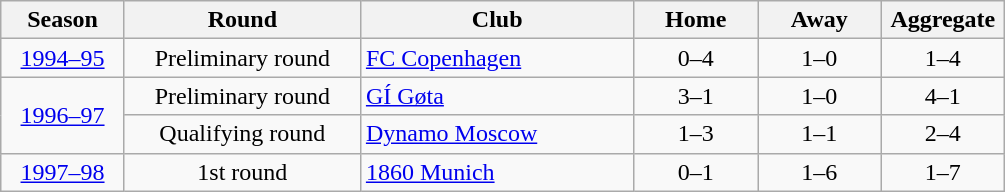<table class="wikitable" style="text-align:center;">
<tr>
<th width=75px>Season</th>
<th width=150px>Round</th>
<th width=175px>Club</th>
<th width=75px>Home</th>
<th width=75px>Away</th>
<th width=75px>Aggregate</th>
</tr>
<tr>
<td><a href='#'>1994–95</a></td>
<td>Preliminary round</td>
<td align=left> <a href='#'>FC Copenhagen</a></td>
<td>0–4</td>
<td>1–0</td>
<td>1–4</td>
</tr>
<tr>
<td rowspan=2><a href='#'>1996–97</a></td>
<td>Preliminary round</td>
<td align=left> <a href='#'>GÍ Gøta</a></td>
<td>3–1</td>
<td>1–0</td>
<td>4–1</td>
</tr>
<tr>
<td>Qualifying round</td>
<td align=left> <a href='#'>Dynamo Moscow</a></td>
<td>1–3</td>
<td>1–1</td>
<td>2–4</td>
</tr>
<tr>
<td><a href='#'>1997–98</a></td>
<td>1st round</td>
<td align=left> <a href='#'>1860 Munich</a></td>
<td>0–1</td>
<td>1–6</td>
<td>1–7</td>
</tr>
</table>
